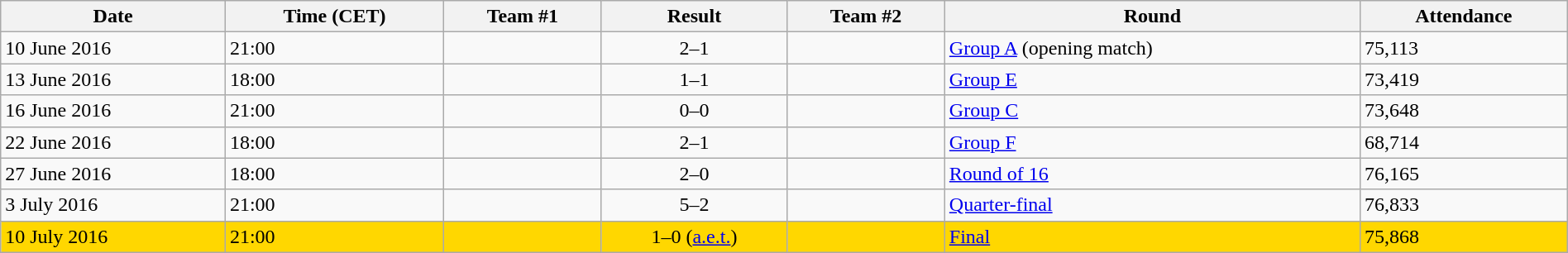<table class="wikitable" style="text-align: left;" width="100%">
<tr>
<th>Date</th>
<th>Time (CET)</th>
<th>Team #1</th>
<th>Result</th>
<th>Team #2</th>
<th>Round</th>
<th>Attendance</th>
</tr>
<tr>
<td>10 June 2016</td>
<td>21:00</td>
<td></td>
<td style="text-align:center;">2–1</td>
<td></td>
<td><a href='#'>Group A</a> (opening match)</td>
<td>75,113</td>
</tr>
<tr>
<td>13 June 2016</td>
<td>18:00</td>
<td></td>
<td style="text-align:center;">1–1</td>
<td></td>
<td><a href='#'>Group E</a></td>
<td>73,419</td>
</tr>
<tr>
<td>16 June 2016</td>
<td>21:00</td>
<td></td>
<td style="text-align:center;">0–0</td>
<td></td>
<td><a href='#'>Group C</a></td>
<td>73,648</td>
</tr>
<tr>
<td>22 June 2016</td>
<td>18:00</td>
<td></td>
<td style="text-align:center;">2–1</td>
<td></td>
<td><a href='#'>Group F</a></td>
<td>68,714</td>
</tr>
<tr>
<td>27 June 2016</td>
<td>18:00</td>
<td></td>
<td style="text-align:center;">2–0</td>
<td></td>
<td><a href='#'>Round of 16</a></td>
<td>76,165</td>
</tr>
<tr>
<td>3 July 2016</td>
<td>21:00</td>
<td></td>
<td style="text-align:center;">5–2</td>
<td></td>
<td><a href='#'>Quarter-final</a></td>
<td>76,833</td>
</tr>
<tr bgcolor=gold>
<td>10 July 2016</td>
<td>21:00</td>
<td></td>
<td style="text-align:center;">1–0 (<a href='#'>a.e.t.</a>)</td>
<td></td>
<td><a href='#'>Final</a></td>
<td>75,868</td>
</tr>
</table>
